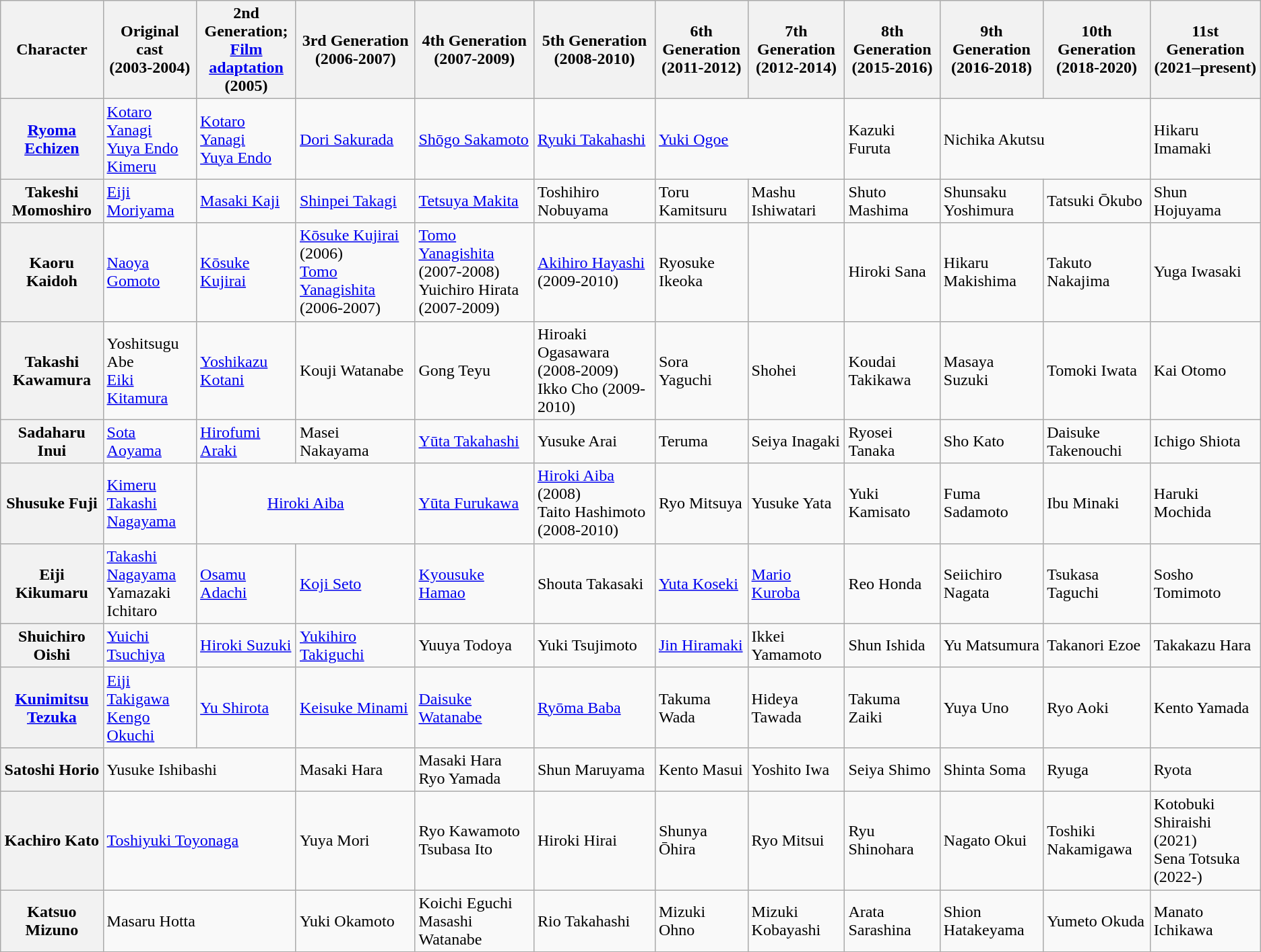<table class="wikitable">
<tr>
<th>Character</th>
<th>Original cast<br>(2003-2004)</th>
<th>2nd Generation;<br><a href='#'>Film adaptation</a><br>(2005)</th>
<th>3rd Generation<br>(2006-2007)</th>
<th>4th Generation<br>(2007-2009)</th>
<th>5th Generation<br>(2008-2010)</th>
<th>6th Generation<br>(2011-2012)</th>
<th>7th Generation<br>(2012-2014)</th>
<th>8th Generation<br>(2015-2016)</th>
<th>9th Generation<br>(2016-2018)</th>
<th>10th Generation<br>(2018-2020)</th>
<th>11st Generation<br>(2021–present)</th>
</tr>
<tr>
<th><a href='#'>Ryoma Echizen</a></th>
<td><a href='#'>Kotaro Yanagi</a><br><a href='#'>Yuya Endo</a><br><a href='#'>Kimeru</a></td>
<td><a href='#'>Kotaro Yanagi</a><br><a href='#'>Yuya Endo</a></td>
<td><a href='#'>Dori Sakurada</a></td>
<td><a href='#'>Shōgo Sakamoto</a></td>
<td><a href='#'>Ryuki Takahashi</a></td>
<td colspan="2"><a href='#'>Yuki Ogoe</a></td>
<td>Kazuki Furuta</td>
<td colspan="2">Nichika Akutsu</td>
<td>Hikaru Imamaki</td>
</tr>
<tr>
<th>Takeshi Momoshiro</th>
<td><a href='#'>Eiji Moriyama</a></td>
<td><a href='#'>Masaki Kaji</a></td>
<td><a href='#'>Shinpei Takagi</a></td>
<td><a href='#'>Tetsuya Makita</a></td>
<td>Toshihiro Nobuyama</td>
<td>Toru Kamitsuru</td>
<td>Mashu Ishiwatari</td>
<td>Shuto Mashima</td>
<td>Shunsaku Yoshimura</td>
<td>Tatsuki Ōkubo</td>
<td>Shun Hojuyama</td>
</tr>
<tr>
<th>Kaoru Kaidoh</th>
<td><a href='#'>Naoya Gomoto</a></td>
<td><a href='#'>Kōsuke Kujirai</a></td>
<td><a href='#'>Kōsuke Kujirai</a> (2006)<br><a href='#'>Tomo Yanagishita</a> (2006-2007)</td>
<td><a href='#'>Tomo Yanagishita</a> (2007-2008)<br>Yuichiro Hirata (2007-2009)</td>
<td><a href='#'>Akihiro Hayashi</a> (2009-2010)</td>
<td>Ryosuke Ikeoka</td>
<td></td>
<td>Hiroki Sana</td>
<td>Hikaru Makishima</td>
<td>Takuto Nakajima</td>
<td>Yuga Iwasaki</td>
</tr>
<tr>
<th>Takashi Kawamura</th>
<td>Yoshitsugu Abe<br><a href='#'>Eiki Kitamura</a></td>
<td><a href='#'>Yoshikazu Kotani</a></td>
<td>Kouji Watanabe</td>
<td>Gong Teyu</td>
<td>Hiroaki Ogasawara (2008-2009)<br> Ikko Cho (2009-2010)</td>
<td>Sora Yaguchi</td>
<td>Shohei</td>
<td>Koudai Takikawa</td>
<td>Masaya Suzuki</td>
<td>Tomoki Iwata</td>
<td>Kai Otomo</td>
</tr>
<tr>
<th>Sadaharu Inui</th>
<td><a href='#'>Sota Aoyama</a></td>
<td><a href='#'>Hirofumi Araki</a></td>
<td>Masei Nakayama</td>
<td><a href='#'>Yūta Takahashi</a></td>
<td>Yusuke Arai</td>
<td>Teruma</td>
<td>Seiya Inagaki</td>
<td>Ryosei Tanaka</td>
<td>Sho Kato</td>
<td>Daisuke Takenouchi</td>
<td>Ichigo Shiota</td>
</tr>
<tr>
<th>Shusuke Fuji</th>
<td><a href='#'>Kimeru</a><br><a href='#'>Takashi Nagayama</a></td>
<td colspan="2" style="text-align: center"><a href='#'>Hiroki Aiba</a></td>
<td><a href='#'>Yūta Furukawa</a></td>
<td><a href='#'>Hiroki Aiba</a> (2008)<br>Taito Hashimoto (2008-2010)</td>
<td>Ryo Mitsuya</td>
<td>Yusuke Yata</td>
<td>Yuki Kamisato</td>
<td>Fuma Sadamoto</td>
<td>Ibu Minaki</td>
<td>Haruki Mochida</td>
</tr>
<tr>
<th>Eiji Kikumaru</th>
<td><a href='#'>Takashi Nagayama</a><br>Yamazaki Ichitaro</td>
<td><a href='#'>Osamu Adachi</a></td>
<td><a href='#'>Koji Seto</a></td>
<td><a href='#'>Kyousuke Hamao</a></td>
<td>Shouta Takasaki</td>
<td><a href='#'>Yuta Koseki</a></td>
<td><a href='#'>Mario Kuroba</a></td>
<td>Reo Honda</td>
<td>Seiichiro Nagata</td>
<td>Tsukasa Taguchi</td>
<td>Sosho Tomimoto</td>
</tr>
<tr>
<th>Shuichiro Oishi</th>
<td><a href='#'>Yuichi Tsuchiya</a></td>
<td><a href='#'>Hiroki Suzuki</a></td>
<td><a href='#'>Yukihiro Takiguchi</a></td>
<td>Yuuya Todoya</td>
<td>Yuki Tsujimoto</td>
<td><a href='#'>Jin Hiramaki</a></td>
<td>Ikkei Yamamoto</td>
<td>Shun Ishida</td>
<td>Yu Matsumura</td>
<td>Takanori Ezoe</td>
<td>Takakazu Hara</td>
</tr>
<tr>
<th><a href='#'>Kunimitsu Tezuka</a></th>
<td><a href='#'>Eiji Takigawa</a><br><a href='#'>Kengo Okuchi</a></td>
<td><a href='#'>Yu Shirota</a></td>
<td><a href='#'>Keisuke Minami</a></td>
<td><a href='#'>Daisuke Watanabe</a></td>
<td><a href='#'>Ryōma Baba</a></td>
<td>Takuma Wada</td>
<td>Hideya Tawada</td>
<td>Takuma Zaiki</td>
<td>Yuya Uno</td>
<td>Ryo Aoki</td>
<td>Kento Yamada</td>
</tr>
<tr>
<th>Satoshi Horio</th>
<td colspan="2">Yusuke Ishibashi</td>
<td>Masaki Hara</td>
<td>Masaki Hara<br>Ryo Yamada</td>
<td>Shun Maruyama</td>
<td>Kento Masui</td>
<td>Yoshito Iwa</td>
<td>Seiya Shimo</td>
<td>Shinta Soma</td>
<td>Ryuga</td>
<td>Ryota</td>
</tr>
<tr>
<th>Kachiro Kato</th>
<td colspan="2"><a href='#'>Toshiyuki Toyonaga</a></td>
<td>Yuya Mori</td>
<td>Ryo Kawamoto<br>Tsubasa Ito</td>
<td>Hiroki Hirai</td>
<td>Shunya Ōhira</td>
<td>Ryo Mitsui</td>
<td>Ryu Shinohara</td>
<td>Nagato Okui</td>
<td>Toshiki Nakamigawa</td>
<td>Kotobuki Shiraishi (2021)<br>Sena Totsuka (2022-)</td>
</tr>
<tr>
<th>Katsuo Mizuno</th>
<td colspan="2">Masaru Hotta</td>
<td>Yuki Okamoto</td>
<td>Koichi Eguchi<br>Masashi Watanabe</td>
<td>Rio Takahashi</td>
<td>Mizuki Ohno</td>
<td>Mizuki Kobayashi</td>
<td>Arata Sarashina</td>
<td>Shion Hatakeyama</td>
<td>Yumeto Okuda</td>
<td>Manato Ichikawa</td>
</tr>
<tr>
</tr>
</table>
